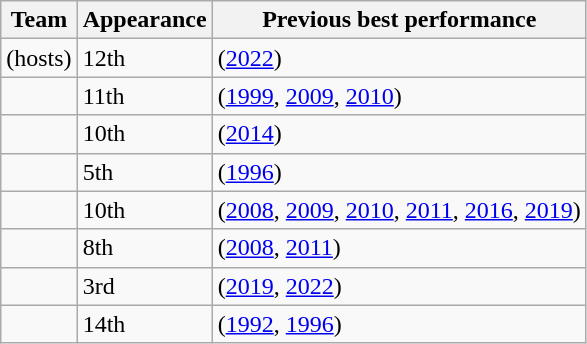<table class="wikitable sortable">
<tr>
<th>Team</th>
<th data-sort-type="number">Appearance</th>
<th>Previous best performance</th>
</tr>
<tr>
<td> (hosts)</td>
<td>12th</td>
<td> (<a href='#'>2022</a>)</td>
</tr>
<tr>
<td></td>
<td>11th</td>
<td> (<a href='#'>1999</a>, <a href='#'>2009</a>, <a href='#'>2010</a>)</td>
</tr>
<tr>
<td></td>
<td>10th</td>
<td> (<a href='#'>2014</a>)</td>
</tr>
<tr>
<td></td>
<td>5th</td>
<td> (<a href='#'>1996</a>)</td>
</tr>
<tr>
<td></td>
<td>10th</td>
<td> (<a href='#'>2008</a>, <a href='#'>2009</a>, <a href='#'>2010</a>, <a href='#'>2011</a>, <a href='#'>2016</a>, <a href='#'>2019</a>)</td>
</tr>
<tr>
<td></td>
<td>8th</td>
<td> (<a href='#'>2008</a>, <a href='#'>2011</a>)</td>
</tr>
<tr>
<td></td>
<td>3rd</td>
<td> (<a href='#'>2019</a>, <a href='#'>2022</a>)</td>
</tr>
<tr>
<td></td>
<td>14th</td>
<td> (<a href='#'>1992</a>, <a href='#'>1996</a>)</td>
</tr>
</table>
